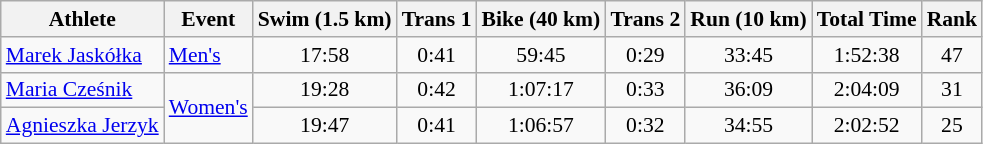<table class="wikitable" style="font-size:90%">
<tr>
<th>Athlete</th>
<th>Event</th>
<th>Swim (1.5 km)</th>
<th>Trans 1</th>
<th>Bike (40 km)</th>
<th>Trans 2</th>
<th>Run (10 km)</th>
<th>Total Time</th>
<th>Rank</th>
</tr>
<tr align=center>
<td align=left><a href='#'>Marek Jaskółka</a></td>
<td align=left><a href='#'>Men's</a></td>
<td>17:58</td>
<td>0:41</td>
<td>59:45</td>
<td>0:29</td>
<td>33:45</td>
<td>1:52:38</td>
<td>47</td>
</tr>
<tr align=center>
<td align=left><a href='#'>Maria Cześnik</a></td>
<td align=left rowspan=2><a href='#'>Women's</a></td>
<td>19:28</td>
<td>0:42</td>
<td>1:07:17</td>
<td>0:33</td>
<td>36:09</td>
<td>2:04:09</td>
<td>31</td>
</tr>
<tr align=center>
<td align=left><a href='#'>Agnieszka Jerzyk</a></td>
<td>19:47</td>
<td>0:41</td>
<td>1:06:57</td>
<td>0:32</td>
<td>34:55</td>
<td>2:02:52</td>
<td>25</td>
</tr>
</table>
